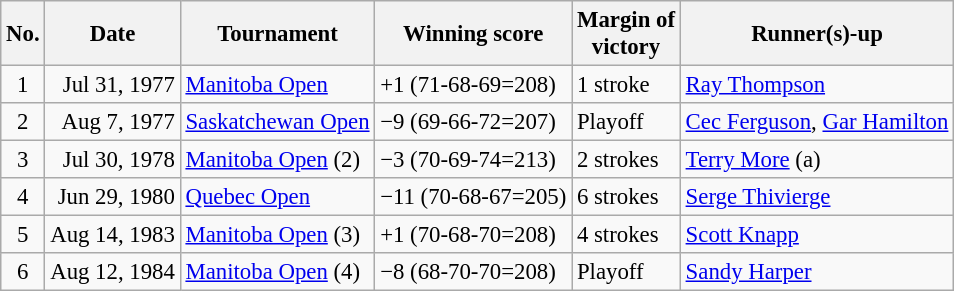<table class="wikitable" style="font-size:95%;">
<tr>
<th>No.</th>
<th>Date</th>
<th>Tournament</th>
<th>Winning score</th>
<th>Margin of<br>victory</th>
<th>Runner(s)-up</th>
</tr>
<tr>
<td align=center>1</td>
<td align=right>Jul 31, 1977</td>
<td><a href='#'>Manitoba Open</a></td>
<td>+1 (71-68-69=208)</td>
<td>1 stroke</td>
<td> <a href='#'>Ray Thompson</a></td>
</tr>
<tr>
<td align=center>2</td>
<td align=right>Aug 7, 1977</td>
<td><a href='#'>Saskatchewan Open</a></td>
<td>−9 (69-66-72=207)</td>
<td>Playoff</td>
<td> <a href='#'>Cec Ferguson</a>,  <a href='#'>Gar Hamilton</a></td>
</tr>
<tr>
<td align=center>3</td>
<td align=right>Jul 30, 1978</td>
<td><a href='#'>Manitoba Open</a> (2)</td>
<td>−3 (70-69-74=213)</td>
<td>2 strokes</td>
<td> <a href='#'>Terry More</a> (a)</td>
</tr>
<tr>
<td align=center>4</td>
<td align=right>Jun 29, 1980</td>
<td><a href='#'>Quebec Open</a></td>
<td>−11 (70-68-67=205)</td>
<td>6 strokes</td>
<td> <a href='#'>Serge Thivierge</a></td>
</tr>
<tr>
<td align=center>5</td>
<td align=right>Aug 14, 1983</td>
<td><a href='#'>Manitoba Open</a> (3)</td>
<td>+1 (70-68-70=208)</td>
<td>4 strokes</td>
<td> <a href='#'>Scott Knapp</a></td>
</tr>
<tr>
<td align=center>6</td>
<td align=right>Aug 12, 1984</td>
<td><a href='#'>Manitoba Open</a> (4)</td>
<td>−8 (68-70-70=208)</td>
<td>Playoff</td>
<td> <a href='#'>Sandy Harper</a></td>
</tr>
</table>
